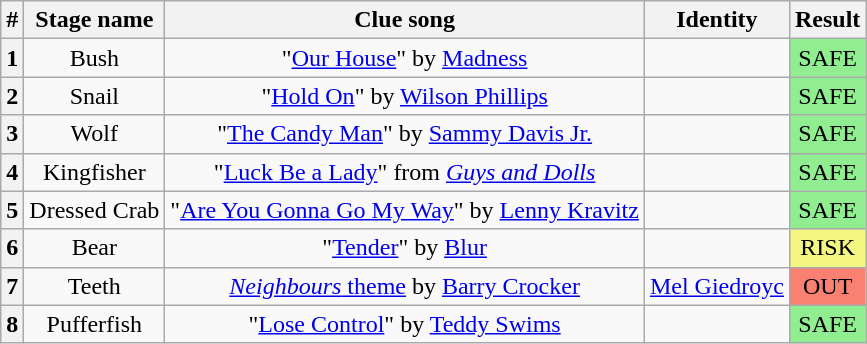<table class="wikitable plainrowheaders" style="text-align: center;">
<tr>
<th>#</th>
<th>Stage name</th>
<th>Clue song</th>
<th>Identity</th>
<th>Result</th>
</tr>
<tr>
<th>1</th>
<td>Bush</td>
<td>"<a href='#'>Our House</a>" by <a href='#'>Madness</a></td>
<td></td>
<td bgcolor=lightgreen>SAFE</td>
</tr>
<tr>
<th>2</th>
<td>Snail</td>
<td>"<a href='#'>Hold On</a>" by <a href='#'>Wilson Phillips</a></td>
<td></td>
<td bgcolor=lightgreen>SAFE</td>
</tr>
<tr>
<th>3</th>
<td>Wolf</td>
<td>"<a href='#'>The Candy Man</a>" by <a href='#'>Sammy Davis Jr.</a></td>
<td></td>
<td bgcolor=lightgreen>SAFE</td>
</tr>
<tr>
<th>4</th>
<td>Kingfisher</td>
<td>"<a href='#'>Luck Be a Lady</a>" from <em><a href='#'>Guys and Dolls</a></em></td>
<td></td>
<td bgcolor=lightgreen>SAFE</td>
</tr>
<tr>
<th>5</th>
<td>Dressed Crab</td>
<td>"<a href='#'>Are You Gonna Go My Way</a>" by <a href='#'>Lenny Kravitz</a></td>
<td></td>
<td bgcolor=lightgreen>SAFE</td>
</tr>
<tr>
<th>6</th>
<td>Bear</td>
<td>"<a href='#'>Tender</a>" by <a href='#'>Blur</a></td>
<td></td>
<td bgcolor=#F3F781>RISK</td>
</tr>
<tr>
<th>7</th>
<td>Teeth</td>
<td><a href='#'><em>Neighbours</em> theme</a> by <a href='#'>Barry Crocker</a></td>
<td><a href='#'>Mel Giedroyc</a></td>
<td bgcolor="salmon">OUT</td>
</tr>
<tr>
<th>8</th>
<td>Pufferfish</td>
<td>"<a href='#'>Lose Control</a>" by <a href='#'>Teddy Swims</a></td>
<td></td>
<td bgcolor=lightgreen>SAFE</td>
</tr>
</table>
